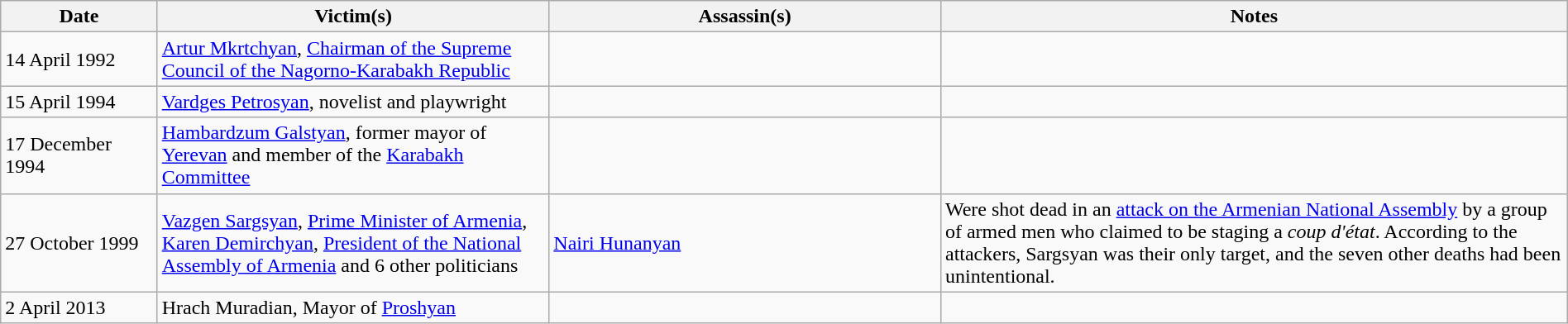<table class="wikitable"  style="width:100%">
<tr>
<th style="width:10%">Date</th>
<th style="width:25%">Victim(s)</th>
<th style="width:25%">Assassin(s)</th>
<th style="width:40%">Notes</th>
</tr>
<tr>
<td>14 April 1992</td>
<td><a href='#'>Artur Mkrtchyan</a>, <a href='#'>Chairman of the Supreme Council of the Nagorno-Karabakh Republic</a></td>
<td></td>
<td></td>
</tr>
<tr>
<td>15 April 1994</td>
<td><a href='#'>Vardges Petrosyan</a>, novelist and playwright</td>
<td></td>
<td></td>
</tr>
<tr>
<td>17 December 1994</td>
<td><a href='#'>Hambardzum Galstyan</a>, former mayor of <a href='#'>Yerevan</a> and member of the <a href='#'>Karabakh Committee</a></td>
<td></td>
<td></td>
</tr>
<tr>
<td>27 October 1999</td>
<td><a href='#'>Vazgen Sargsyan</a>, <a href='#'>Prime Minister of Armenia</a>, <a href='#'>Karen Demirchyan</a>, <a href='#'>President of the National Assembly of Armenia</a> and 6 other politicians</td>
<td><a href='#'>Nairi Hunanyan</a></td>
<td>Were shot dead in an <a href='#'>attack on the Armenian National Assembly</a> by a group of armed men who claimed to be staging a <em>coup d'état</em>. According to the attackers, Sargsyan was their only target, and the seven other deaths had been unintentional.</td>
</tr>
<tr>
<td>2 April 2013</td>
<td>Hrach Muradian, Mayor of <a href='#'>Proshyan</a></td>
<td></td>
<td></td>
</tr>
</table>
